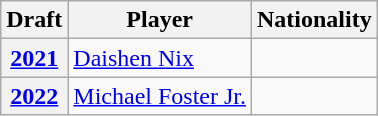<table class="wikitable">
<tr>
<th>Draft</th>
<th>Player</th>
<th>Nationality</th>
</tr>
<tr>
<th rowspan="1"><a href='#'>2021</a></th>
<td><a href='#'>Daishen Nix</a></td>
<td></td>
</tr>
<tr>
<th rowspan="1"><a href='#'>2022</a></th>
<td><a href='#'>Michael Foster Jr.</a></td>
<td></td>
</tr>
</table>
